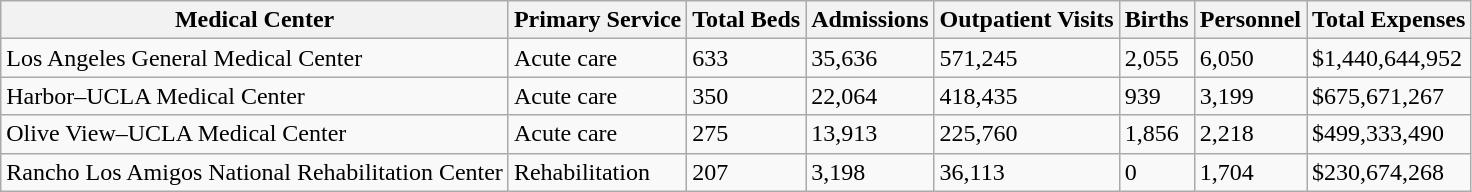<table class="wikitable">
<tr>
<th>Medical Center</th>
<th>Primary Service</th>
<th>Total Beds</th>
<th>Admissions</th>
<th>Outpatient Visits</th>
<th>Births</th>
<th>Personnel</th>
<th>Total Expenses</th>
</tr>
<tr>
<td>Los Angeles General Medical Center</td>
<td>Acute care</td>
<td>633</td>
<td>35,636</td>
<td>571,245</td>
<td>2,055</td>
<td>6,050</td>
<td>$1,440,644,952</td>
</tr>
<tr>
<td>Harbor–UCLA Medical Center</td>
<td>Acute care</td>
<td>350</td>
<td>22,064</td>
<td>418,435</td>
<td>939</td>
<td>3,199</td>
<td>$675,671,267</td>
</tr>
<tr>
<td>Olive View–UCLA Medical Center</td>
<td>Acute care</td>
<td>275</td>
<td>13,913</td>
<td>225,760</td>
<td>1,856</td>
<td>2,218</td>
<td>$499,333,490</td>
</tr>
<tr>
<td>Rancho Los Amigos National Rehabilitation Center</td>
<td>Rehabilitation</td>
<td>207</td>
<td>3,198</td>
<td>36,113</td>
<td>0</td>
<td>1,704</td>
<td>$230,674,268</td>
</tr>
</table>
